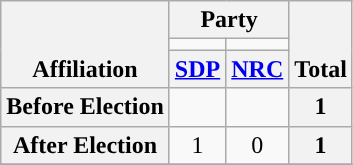<table class=wikitable style="text-align:center">
<tr style="vertical-align:bottom;">
<th rowspan=3>Affiliation</th>
<th colspan=2>Party</th>
<th rowspan=3>Total</th>
</tr>
<tr>
<td style="background-color:"></td>
<td style="background-color:"></td>
</tr>
<tr>
<th><a href='#'>SDP</a></th>
<th><a href='#'>NRC</a></th>
</tr>
<tr>
<th>Before Election</th>
<td></td>
<td></td>
<th>1</th>
</tr>
<tr>
<th>After Election</th>
<td>1</td>
<td>0</td>
<th>1</th>
</tr>
<tr>
</tr>
</table>
